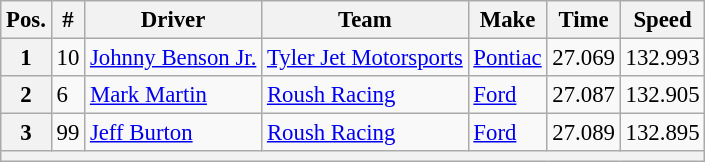<table class="wikitable" style="font-size:95%">
<tr>
<th>Pos.</th>
<th>#</th>
<th>Driver</th>
<th>Team</th>
<th>Make</th>
<th>Time</th>
<th>Speed</th>
</tr>
<tr>
<th>1</th>
<td>10</td>
<td><a href='#'>Johnny Benson Jr.</a></td>
<td><a href='#'>Tyler Jet Motorsports</a></td>
<td><a href='#'>Pontiac</a></td>
<td>27.069</td>
<td>132.993</td>
</tr>
<tr>
<th>2</th>
<td>6</td>
<td><a href='#'>Mark Martin</a></td>
<td><a href='#'>Roush Racing</a></td>
<td><a href='#'>Ford</a></td>
<td>27.087</td>
<td>132.905</td>
</tr>
<tr>
<th>3</th>
<td>99</td>
<td><a href='#'>Jeff Burton</a></td>
<td><a href='#'>Roush Racing</a></td>
<td><a href='#'>Ford</a></td>
<td>27.089</td>
<td>132.895</td>
</tr>
<tr>
<th colspan="7"></th>
</tr>
</table>
